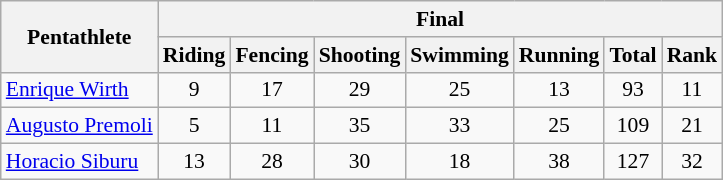<table class=wikitable style="font-size:90%">
<tr>
<th rowspan=2>Pentathlete</th>
<th colspan=7>Final</th>
</tr>
<tr>
<th>Riding</th>
<th>Fencing</th>
<th>Shooting</th>
<th>Swimming</th>
<th>Running</th>
<th>Total</th>
<th>Rank</th>
</tr>
<tr>
<td><a href='#'>Enrique Wirth</a></td>
<td align=center>9</td>
<td align=center>17</td>
<td align=center>29</td>
<td align=center>25</td>
<td align=center>13</td>
<td align=center>93</td>
<td align=center>11</td>
</tr>
<tr>
<td><a href='#'>Augusto Premoli</a></td>
<td align=center>5</td>
<td align=center>11</td>
<td align=center>35</td>
<td align=center>33</td>
<td align=center>25</td>
<td align=center>109</td>
<td align=center>21</td>
</tr>
<tr>
<td><a href='#'>Horacio Siburu</a></td>
<td align=center>13</td>
<td align=center>28</td>
<td align=center>30</td>
<td align=center>18</td>
<td align=center>38</td>
<td align=center>127</td>
<td align=center>32</td>
</tr>
</table>
